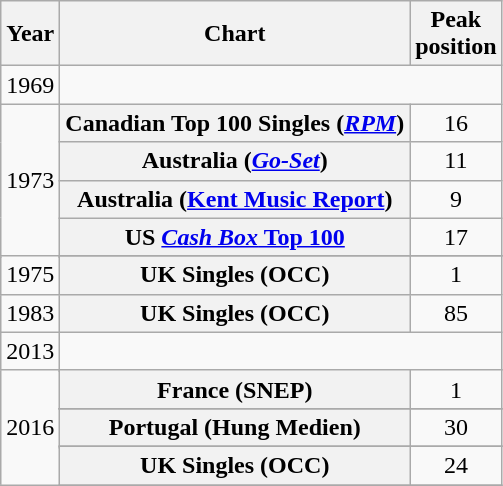<table class="wikitable sortable plainrowheaders">
<tr>
<th scope="col">Year</th>
<th scope="col">Chart</th>
<th scope="col">Peak<br>position</th>
</tr>
<tr>
<td rowspan="3">1969<br></td>
</tr>
<tr>
</tr>
<tr>
</tr>
<tr>
<td rowspan="5">1973</td>
<th scope="row">Canadian Top 100 Singles (<em><a href='#'>RPM</a></em>)</th>
<td style="text-align:center;">16</td>
</tr>
<tr>
<th scope="row">Australia (<em><a href='#'>Go-Set</a></em>)</th>
<td align="center">11</td>
</tr>
<tr>
<th scope="row">Australia (<a href='#'>Kent Music Report</a>)</th>
<td align="center">9</td>
</tr>
<tr>
<th scope="row">US <a href='#'><em>Cash Box</em> Top 100</a></th>
<td style="text-align:center;">17</td>
</tr>
<tr>
</tr>
<tr>
<td rowspan="3">1975<br></td>
</tr>
<tr>
</tr>
<tr>
<th scope="row">UK Singles (OCC)</th>
<td style="text-align:center;">1</td>
</tr>
<tr>
<td>1983</td>
<th scope="row">UK Singles (OCC)</th>
<td style="text-align:center;">85</td>
</tr>
<tr>
<td rowspan="4">2013<br></td>
</tr>
<tr>
</tr>
<tr>
</tr>
<tr>
</tr>
<tr>
<td rowspan="15">2016<br></td>
</tr>
<tr>
</tr>
<tr>
</tr>
<tr>
</tr>
<tr>
<th scope="row">France (SNEP)</th>
<td style="text-align:center;">1</td>
</tr>
<tr>
</tr>
<tr>
</tr>
<tr>
</tr>
<tr>
</tr>
<tr>
</tr>
<tr>
<th scope="row">Portugal (Hung Medien)</th>
<td align="center">30</td>
</tr>
<tr>
</tr>
<tr>
</tr>
<tr>
<th scope="row">UK Singles (OCC)</th>
<td style="text-align:center;">24</td>
</tr>
<tr>
</tr>
</table>
